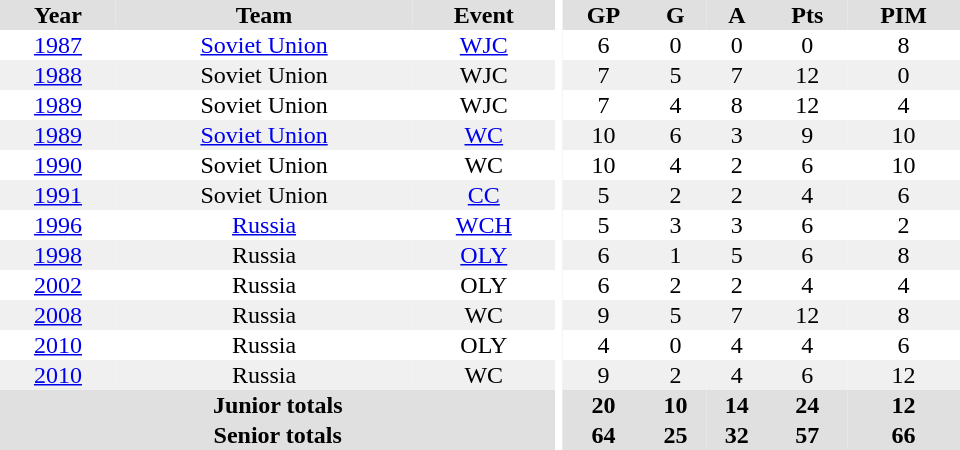<table border="0" cellpadding="1" cellspacing="0" ID="Table3" style="text-align:center; width:40em">
<tr bgcolor="#e0e0e0">
<th>Year</th>
<th>Team</th>
<th>Event</th>
<th rowspan="102" bgcolor="#ffffff"></th>
<th>GP</th>
<th>G</th>
<th>A</th>
<th>Pts</th>
<th>PIM</th>
</tr>
<tr>
<td><a href='#'>1987</a></td>
<td><a href='#'>Soviet Union</a></td>
<td><a href='#'>WJC</a></td>
<td>6</td>
<td>0</td>
<td>0</td>
<td>0</td>
<td>8</td>
</tr>
<tr bgcolor="#f0f0f0">
<td><a href='#'>1988</a></td>
<td>Soviet Union</td>
<td>WJC</td>
<td>7</td>
<td>5</td>
<td>7</td>
<td>12</td>
<td>0</td>
</tr>
<tr>
<td><a href='#'>1989</a></td>
<td>Soviet Union</td>
<td>WJC</td>
<td>7</td>
<td>4</td>
<td>8</td>
<td>12</td>
<td>4</td>
</tr>
<tr bgcolor="#f0f0f0">
<td><a href='#'>1989</a></td>
<td><a href='#'>Soviet Union</a></td>
<td><a href='#'>WC</a></td>
<td>10</td>
<td>6</td>
<td>3</td>
<td>9</td>
<td>10</td>
</tr>
<tr>
<td><a href='#'>1990</a></td>
<td>Soviet Union</td>
<td>WC</td>
<td>10</td>
<td>4</td>
<td>2</td>
<td>6</td>
<td>10</td>
</tr>
<tr bgcolor="#f0f0f0">
<td><a href='#'>1991</a></td>
<td>Soviet Union</td>
<td><a href='#'>CC</a></td>
<td>5</td>
<td>2</td>
<td>2</td>
<td>4</td>
<td>6</td>
</tr>
<tr>
<td><a href='#'>1996</a></td>
<td><a href='#'>Russia</a></td>
<td><a href='#'>WCH</a></td>
<td>5</td>
<td>3</td>
<td>3</td>
<td>6</td>
<td>2</td>
</tr>
<tr bgcolor="#f0f0f0">
<td><a href='#'>1998</a></td>
<td>Russia</td>
<td><a href='#'>OLY</a></td>
<td>6</td>
<td>1</td>
<td>5</td>
<td>6</td>
<td>8</td>
</tr>
<tr>
<td><a href='#'>2002</a></td>
<td>Russia</td>
<td>OLY</td>
<td>6</td>
<td>2</td>
<td>2</td>
<td>4</td>
<td>4</td>
</tr>
<tr bgcolor="#f0f0f0">
<td><a href='#'>2008</a></td>
<td>Russia</td>
<td>WC</td>
<td>9</td>
<td>5</td>
<td>7</td>
<td>12</td>
<td>8</td>
</tr>
<tr>
<td><a href='#'>2010</a></td>
<td>Russia</td>
<td>OLY</td>
<td>4</td>
<td>0</td>
<td>4</td>
<td>4</td>
<td>6</td>
</tr>
<tr bgcolor="#f0f0f0">
<td><a href='#'>2010</a></td>
<td>Russia</td>
<td>WC</td>
<td>9</td>
<td>2</td>
<td>4</td>
<td>6</td>
<td>12</td>
</tr>
<tr bgcolor="#e0e0e0">
<th colspan=3>Junior totals</th>
<th>20</th>
<th>10</th>
<th>14</th>
<th>24</th>
<th>12</th>
</tr>
<tr bgcolor="#e0e0e0">
<th colspan=3>Senior totals</th>
<th>64</th>
<th>25</th>
<th>32</th>
<th>57</th>
<th>66</th>
</tr>
</table>
